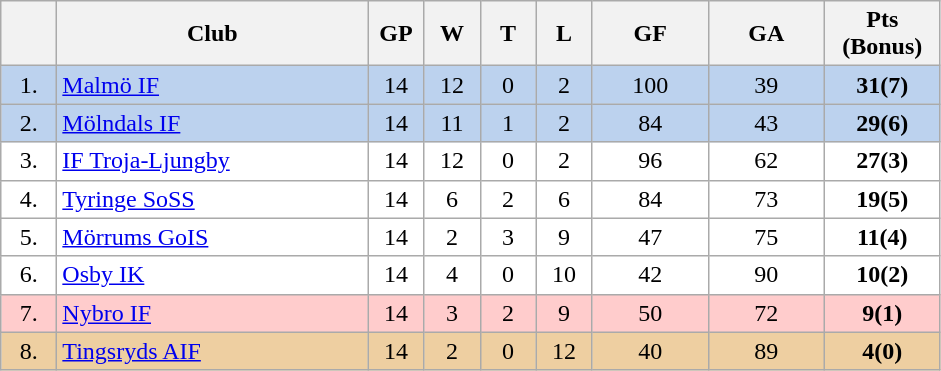<table class="wikitable">
<tr>
<th width="30"></th>
<th width="200">Club</th>
<th width="30">GP</th>
<th width="30">W</th>
<th width="30">T</th>
<th width="30">L</th>
<th width="70">GF</th>
<th width="70">GA</th>
<th width="70">Pts (Bonus)</th>
</tr>
<tr bgcolor="#BCD2EE" align="center">
<td>1.</td>
<td align="left"><a href='#'>Malmö IF</a></td>
<td>14</td>
<td>12</td>
<td>0</td>
<td>2</td>
<td>100</td>
<td>39</td>
<td><strong>31(7)</strong></td>
</tr>
<tr bgcolor="#BCD2EE" align="center">
<td>2.</td>
<td align="left"><a href='#'>Mölndals IF</a></td>
<td>14</td>
<td>11</td>
<td>1</td>
<td>2</td>
<td>84</td>
<td>43</td>
<td><strong>29(6)</strong></td>
</tr>
<tr bgcolor="#FFFFFF" align="center">
<td>3.</td>
<td align="left"><a href='#'>IF Troja-Ljungby</a></td>
<td>14</td>
<td>12</td>
<td>0</td>
<td>2</td>
<td>96</td>
<td>62</td>
<td><strong>27(3)</strong></td>
</tr>
<tr bgcolor="#FFFFFF" align="center">
<td>4.</td>
<td align="left"><a href='#'>Tyringe SoSS</a></td>
<td>14</td>
<td>6</td>
<td>2</td>
<td>6</td>
<td>84</td>
<td>73</td>
<td><strong>19(5)</strong></td>
</tr>
<tr bgcolor="#FFFFFF" align="center">
<td>5.</td>
<td align="left"><a href='#'>Mörrums GoIS</a></td>
<td>14</td>
<td>2</td>
<td>3</td>
<td>9</td>
<td>47</td>
<td>75</td>
<td><strong>11(4)</strong></td>
</tr>
<tr bgcolor="#FFFFFF" align="center">
<td>6.</td>
<td align="left"><a href='#'>Osby IK</a></td>
<td>14</td>
<td>4</td>
<td>0</td>
<td>10</td>
<td>42</td>
<td>90</td>
<td><strong>10(2)</strong></td>
</tr>
<tr bgcolor="#FFCCCC" align="center">
<td>7.</td>
<td align="left"><a href='#'>Nybro IF</a></td>
<td>14</td>
<td>3</td>
<td>2</td>
<td>9</td>
<td>50</td>
<td>72</td>
<td><strong>9(1)</strong></td>
</tr>
<tr bgcolor="#EECFA1" align="center">
<td>8.</td>
<td align="left"><a href='#'>Tingsryds AIF</a></td>
<td>14</td>
<td>2</td>
<td>0</td>
<td>12</td>
<td>40</td>
<td>89</td>
<td><strong>4(0)</strong></td>
</tr>
</table>
